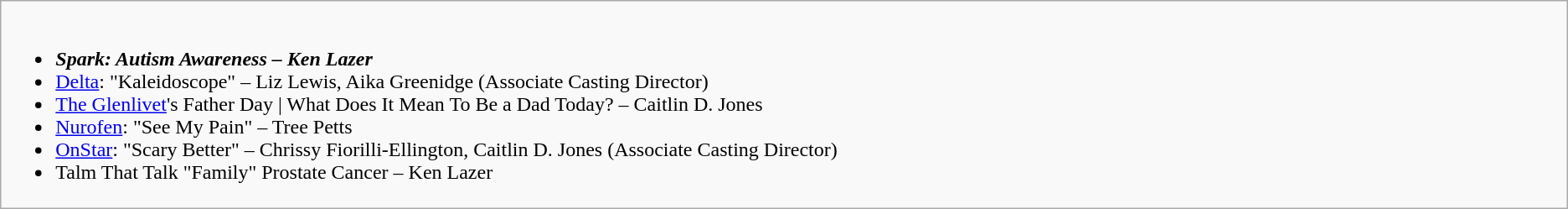<table class=wikitable>
<tr>
<td colspan="2" valign="top" width="50%"><br><ul><li><strong><em>Spark: Autism Awareness – Ken Lazer</em></strong></li><li><a href='#'>Delta</a>: "Kaleidoscope" – Liz Lewis, Aika Greenidge (Associate Casting Director)</li><li><a href='#'>The Glenlivet</a>'s Father Day | What Does It Mean To Be a Dad Today? – Caitlin D. Jones</li><li><a href='#'>Nurofen</a>: "See My Pain" – Tree Petts</li><li><a href='#'>OnStar</a>: "Scary Better" – Chrissy Fiorilli-Ellington, Caitlin D. Jones (Associate Casting Director)</li><li>Talm That Talk "Family" Prostate Cancer – Ken Lazer</li></ul></td>
</tr>
</table>
